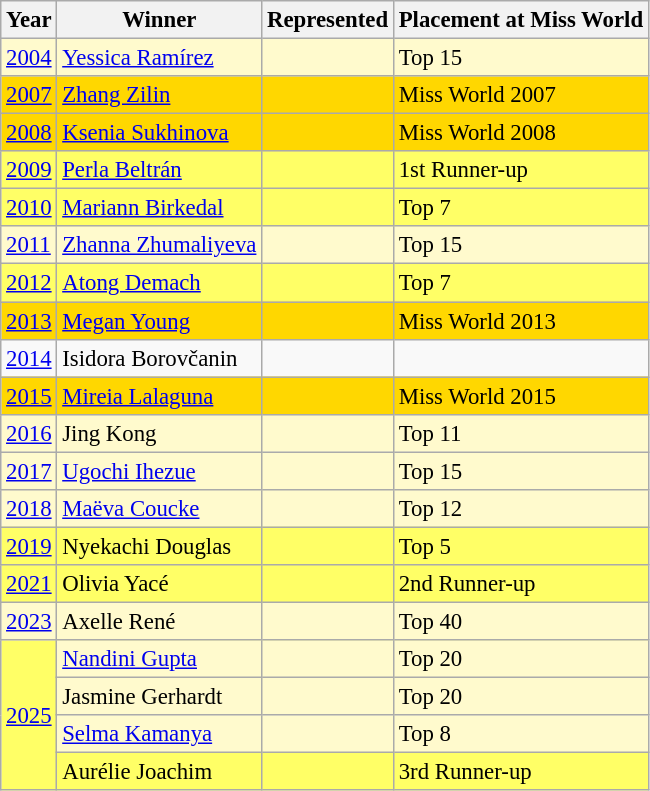<table class="wikitable sortable" style="font-size:95%;">
<tr>
<th>Year</th>
<th>Winner</th>
<th>Represented</th>
<th>Placement at Miss World</th>
</tr>
<tr>
<td style="background:#fffacd;"><a href='#'>2004</a></td>
<td style="background:#fffacd;"><a href='#'>Yessica Ramírez</a></td>
<td style="background:#fffacd;"></td>
<td style="background:#fffacd;">Top 15</td>
</tr>
<tr>
<td bgcolor=GOLD><a href='#'>2007</a></td>
<td bgcolor=GOLD><a href='#'>Zhang Zilin</a></td>
<td bgcolor=GOLD></td>
<td bgcolor=GOLD>Miss World 2007</td>
</tr>
<tr>
<td bgcolor=GOLD><a href='#'>2008</a></td>
<td bgcolor=GOLD><a href='#'>Ksenia Sukhinova</a></td>
<td bgcolor=GOLD></td>
<td bgcolor=GOLD>Miss World 2008</td>
</tr>
<tr>
<td style="background:#ff6;"><a href='#'>2009</a></td>
<td style="background:#ff6;"><a href='#'>Perla Beltrán</a></td>
<td style="background:#ff6;"></td>
<td style="background:#ff6;">1st Runner-up</td>
</tr>
<tr>
<td style="background:#ff6;"><a href='#'>2010</a></td>
<td style="background:#ff6;"><a href='#'>Mariann Birkedal</a></td>
<td style="background:#ff6;"></td>
<td style="background:#ff6;">Top 7</td>
</tr>
<tr>
<td style="background:#fffacd;"><a href='#'>2011</a></td>
<td style="background:#fffacd;"><a href='#'>Zhanna Zhumaliyeva</a></td>
<td style="background:#fffacd;"></td>
<td style="background:#fffacd;">Top 15</td>
</tr>
<tr>
<td style="background:#ff6;"><a href='#'>2012</a></td>
<td style="background:#ff6;"><a href='#'>Atong Demach</a></td>
<td style="background:#ff6;"></td>
<td style="background:#ff6;">Top 7</td>
</tr>
<tr>
<td bgcolor=GOLD><a href='#'>2013</a></td>
<td bgcolor=GOLD><a href='#'>Megan Young</a></td>
<td bgcolor=GOLD></td>
<td bgcolor=GOLD>Miss World 2013</td>
</tr>
<tr>
<td><a href='#'>2014</a></td>
<td>Isidora Borovčanin</td>
<td></td>
<td></td>
</tr>
<tr>
<td bgcolor=GOLD><a href='#'>2015</a></td>
<td bgcolor=GOLD><a href='#'>Mireia Lalaguna</a></td>
<td bgcolor=GOLD></td>
<td bgcolor=GOLD>Miss World 2015</td>
</tr>
<tr>
<td style="background:#fffacd;"><a href='#'>2016</a></td>
<td style="background:#fffacd;">Jing Kong</td>
<td style="background:#fffacd;"></td>
<td style="background:#fffacd;">Top 11</td>
</tr>
<tr>
<td style="background:#fffacd;"><a href='#'>2017</a></td>
<td style="background:#fffacd;"><a href='#'>Ugochi Ihezue</a></td>
<td style="background:#fffacd;"></td>
<td style="background:#fffacd;">Top 15</td>
</tr>
<tr>
<td style="background:#fffacd;"><a href='#'>2018</a></td>
<td style="background:#fffacd;"><a href='#'>Maëva Coucke</a></td>
<td style="background:#fffacd;"></td>
<td style="background:#fffacd;">Top 12</td>
</tr>
<tr>
<td style="background:#ff6;"><a href='#'>2019</a></td>
<td style="background:#ff6;">Nyekachi Douglas</td>
<td style="background:#ff6;"></td>
<td style="background:#ff6;">Top 5</td>
</tr>
<tr>
<td style="background:#ff6;"><a href='#'>2021</a></td>
<td style="background:#ff6;">Olivia Yacé</td>
<td style="background:#ff6;"></td>
<td style="background:#ff6;">2nd Runner-up</td>
</tr>
<tr style="background:#fffacd;"|>
<td><a href='#'>2023</a></td>
<td>Axelle René</td>
<td></td>
<td>Top 40</td>
</tr>
<tr style="background:#ff6;">
<td rowspan="4"><a href='#'>2025</a></td>
<td style="background:#fffacd;"><a href='#'>Nandini Gupta</a></td>
<td style="background:#fffacd;"></td>
<td style="background:#fffacd;">Top 20</td>
</tr>
<tr>
<td style="background:#fffacd;">Jasmine Gerhardt</td>
<td style="background:#fffacd;"></td>
<td style="background:#fffacd;">Top 20</td>
</tr>
<tr>
<td style="background:#fffacd;"><a href='#'>Selma Kamanya</a></td>
<td style="background:#fffacd;"></td>
<td style="background:#fffacd;">Top 8</td>
</tr>
<tr>
<td style="background:#ff6;">Aurélie Joachim</td>
<td style="background:#ff6;"></td>
<td style="background:#ff6;">3rd Runner-up</td>
</tr>
</table>
